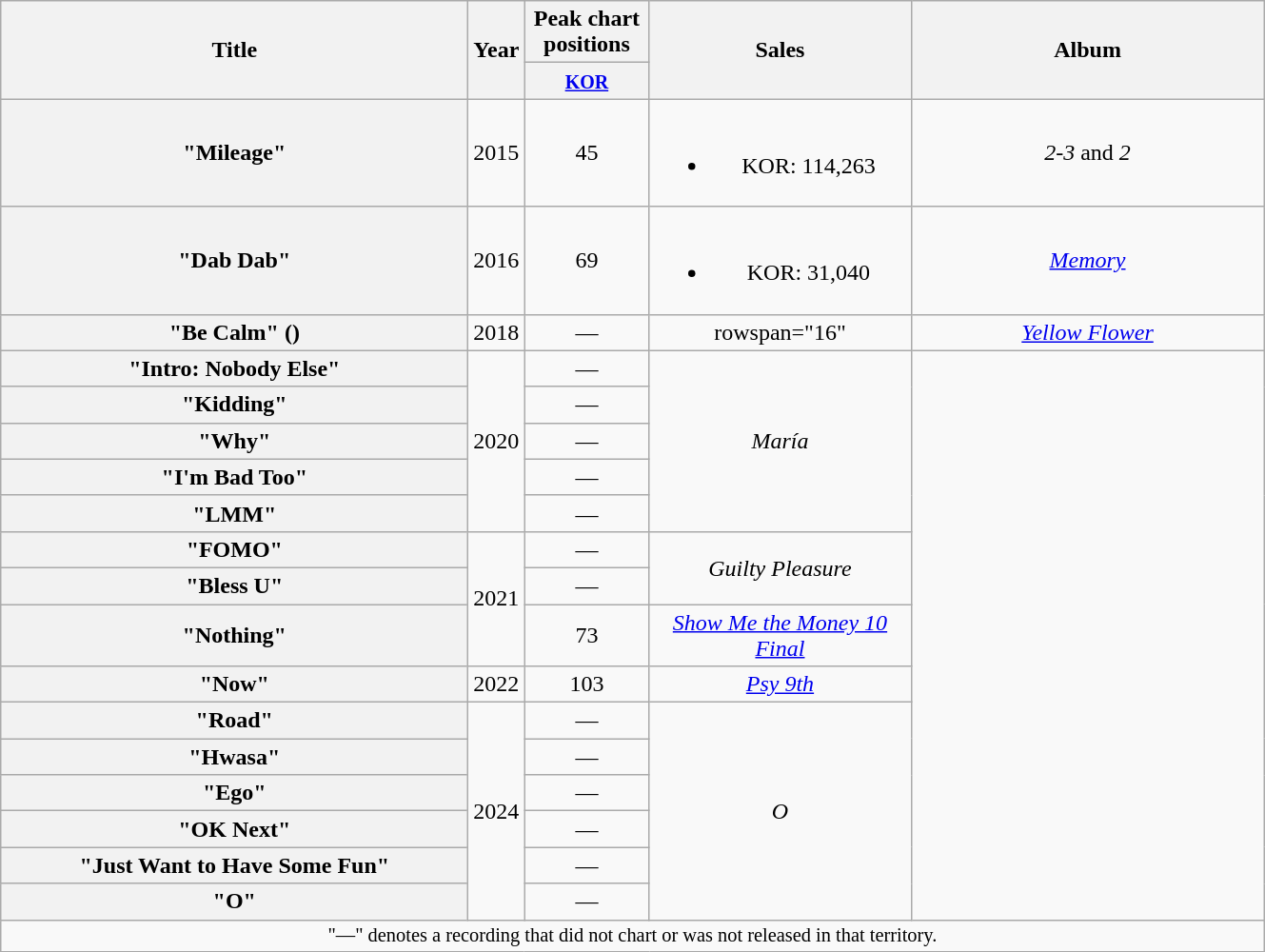<table class="wikitable plainrowheaders" style="text-align:center;" border="1">
<tr>
<th scope="col" rowspan="2" style="width:20em;">Title</th>
<th scope="col" rowspan="2">Year</th>
<th scope="col" colspan="1" style="width:5em;">Peak chart positions</th>
<th scope="col" rowspan="2" style="width:11em;">Sales</th>
<th scope="col" rowspan="2" style="width:15em;">Album</th>
</tr>
<tr>
<th><small><a href='#'>KOR</a></small></th>
</tr>
<tr>
<th scope="row">"Mileage"<br></th>
<td>2015</td>
<td>45</td>
<td><br><ul><li>KOR: 114,263</li></ul></td>
<td><em>2-3</em> and <em>2</em></td>
</tr>
<tr>
<th scope="row">"Dab Dab"<br></th>
<td>2016</td>
<td>69</td>
<td><br><ul><li>KOR: 31,040</li></ul></td>
<td><em><a href='#'>Memory</a></em></td>
</tr>
<tr>
<th scope="row">"Be Calm" ()</th>
<td>2018</td>
<td>—</td>
<td>rowspan="16" </td>
<td><em><a href='#'>Yellow Flower</a></em></td>
</tr>
<tr>
<th scope="row">"Intro: Nobody Else"</th>
<td rowspan="5">2020</td>
<td>—</td>
<td rowspan="5"><em>María</em></td>
</tr>
<tr>
<th scope="row">"Kidding"</th>
<td>—</td>
</tr>
<tr>
<th scope="row">"Why"</th>
<td>—</td>
</tr>
<tr>
<th scope="row">"I'm Bad Too"<br></th>
<td>—</td>
</tr>
<tr>
<th scope="row">"LMM"</th>
<td>—</td>
</tr>
<tr>
<th scope="row">"FOMO"</th>
<td rowspan="3">2021</td>
<td>—</td>
<td rowspan="2"><em>Guilty Pleasure</em></td>
</tr>
<tr>
<th scope="row">"Bless U"</th>
<td>—</td>
</tr>
<tr>
<th scope="row">"Nothing" <br></th>
<td>73</td>
<td><em><a href='#'>Show Me the Money 10 Final</a></em></td>
</tr>
<tr>
<th scope="row">"Now"<br></th>
<td>2022</td>
<td>103</td>
<td><em><a href='#'>Psy 9th</a></em></td>
</tr>
<tr>
<th scope="row">"Road"</th>
<td rowspan="6">2024</td>
<td>—</td>
<td rowspan="6"><em>O</em></td>
</tr>
<tr>
<th scope="row">"Hwasa"</th>
<td>—</td>
</tr>
<tr>
<th scope="row">"Ego"</th>
<td>—</td>
</tr>
<tr>
<th scope="row">"OK Next"</th>
<td>—</td>
</tr>
<tr>
<th scope="row">"Just Want to Have Some Fun"</th>
<td>—</td>
</tr>
<tr>
<th scope="row">"O"</th>
<td>—</td>
</tr>
<tr>
<td colspan="15" style="font-size:85%">"—" denotes a recording that did not chart or was not released in that territory.</td>
</tr>
</table>
